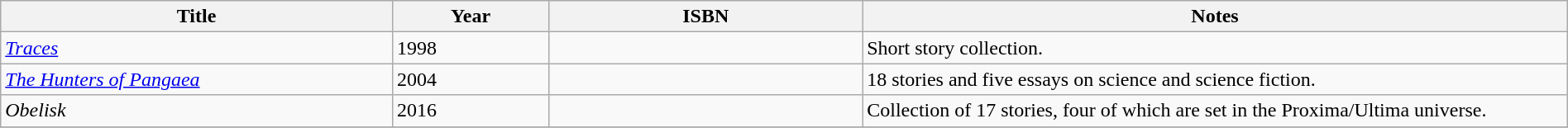<table class='wikitable' width='100%'>
<tr>
<th width='25%'>Title</th>
<th width='10%'>Year</th>
<th width='20%'>ISBN</th>
<th width='45%'>Notes</th>
</tr>
<tr>
<td><em><a href='#'>Traces</a></em></td>
<td>1998</td>
<td></td>
<td>Short story collection.</td>
</tr>
<tr>
<td><em><a href='#'>The Hunters of Pangaea</a></em></td>
<td>2004</td>
<td></td>
<td>18 stories and five essays on science and science fiction.</td>
</tr>
<tr>
<td><em>Obelisk</em></td>
<td>2016</td>
<td></td>
<td>Collection of 17 stories, four of which are set in the Proxima/Ultima universe.</td>
</tr>
<tr>
</tr>
</table>
